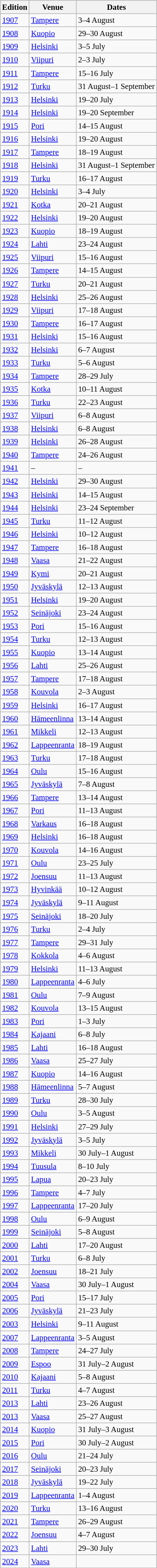<table class="wikitable sortable" style="font-size:95%; float:left; margin-right:1em;">
<tr>
<th>Edition</th>
<th>Venue</th>
<th>Dates</th>
</tr>
<tr>
<td><a href='#'>1907</a></td>
<td><a href='#'>Tampere</a></td>
<td>3–4 August</td>
</tr>
<tr>
<td><a href='#'>1908</a></td>
<td><a href='#'>Kuopio</a></td>
<td>29–30 August</td>
</tr>
<tr>
<td><a href='#'>1909</a></td>
<td><a href='#'>Helsinki</a></td>
<td>3–5 July</td>
</tr>
<tr>
<td><a href='#'>1910</a></td>
<td><a href='#'>Viipuri</a></td>
<td>2–3 July</td>
</tr>
<tr>
<td><a href='#'>1911</a></td>
<td><a href='#'>Tampere</a></td>
<td>15–16 July</td>
</tr>
<tr>
<td><a href='#'>1912</a></td>
<td><a href='#'>Turku</a></td>
<td>31 August–1 September</td>
</tr>
<tr>
<td><a href='#'>1913</a></td>
<td><a href='#'>Helsinki</a></td>
<td>19–20 July</td>
</tr>
<tr>
<td><a href='#'>1914</a></td>
<td><a href='#'>Helsinki</a></td>
<td>19–20 September</td>
</tr>
<tr>
<td><a href='#'>1915</a></td>
<td><a href='#'>Pori</a></td>
<td>14–15 August</td>
</tr>
<tr>
<td><a href='#'>1916</a></td>
<td><a href='#'>Helsinki</a></td>
<td>19–20 August</td>
</tr>
<tr>
<td><a href='#'>1917</a></td>
<td><a href='#'>Tampere</a></td>
<td>18–19 August</td>
</tr>
<tr>
<td><a href='#'>1918</a></td>
<td><a href='#'>Helsinki</a></td>
<td>31 August–1 September</td>
</tr>
<tr>
<td><a href='#'>1919</a></td>
<td><a href='#'>Turku</a></td>
<td>16–17 August</td>
</tr>
<tr>
<td><a href='#'>1920</a></td>
<td><a href='#'>Helsinki</a></td>
<td>3–4 July</td>
</tr>
<tr>
<td><a href='#'>1921</a></td>
<td><a href='#'>Kotka</a></td>
<td>20–21 August</td>
</tr>
<tr>
<td><a href='#'>1922</a></td>
<td><a href='#'>Helsinki</a></td>
<td>19–20 August</td>
</tr>
<tr>
<td><a href='#'>1923</a></td>
<td><a href='#'>Kuopio</a></td>
<td>18–19 August</td>
</tr>
<tr>
<td><a href='#'>1924</a></td>
<td><a href='#'>Lahti</a></td>
<td>23–24 August</td>
</tr>
<tr>
<td><a href='#'>1925</a></td>
<td><a href='#'>Viipuri</a></td>
<td>15–16 August</td>
</tr>
<tr>
<td><a href='#'>1926</a></td>
<td><a href='#'>Tampere</a></td>
<td>14–15 August</td>
</tr>
<tr>
<td><a href='#'>1927</a></td>
<td><a href='#'>Turku</a></td>
<td>20–21 August</td>
</tr>
<tr>
<td><a href='#'>1928</a></td>
<td><a href='#'>Helsinki</a></td>
<td>25–26 August</td>
</tr>
<tr>
<td><a href='#'>1929</a></td>
<td><a href='#'>Viipuri</a></td>
<td>17–18 August</td>
</tr>
<tr>
<td><a href='#'>1930</a></td>
<td><a href='#'>Tampere</a></td>
<td>16–17 August</td>
</tr>
<tr>
<td><a href='#'>1931</a></td>
<td><a href='#'>Helsinki</a></td>
<td>15–16 August</td>
</tr>
<tr>
<td><a href='#'>1932</a></td>
<td><a href='#'>Helsinki</a></td>
<td>6–7 August</td>
</tr>
<tr>
<td><a href='#'>1933</a></td>
<td><a href='#'>Turku</a></td>
<td>5–6 August</td>
</tr>
<tr>
<td><a href='#'>1934</a></td>
<td><a href='#'>Tampere</a></td>
<td>28–29 July</td>
</tr>
<tr>
<td><a href='#'>1935</a></td>
<td><a href='#'>Kotka</a></td>
<td>10–11 August</td>
</tr>
<tr>
<td><a href='#'>1936</a></td>
<td><a href='#'>Turku</a></td>
<td>22–23 August</td>
</tr>
<tr>
<td><a href='#'>1937</a></td>
<td><a href='#'>Viipuri</a></td>
<td>6–8 August</td>
</tr>
<tr>
<td><a href='#'>1938</a></td>
<td><a href='#'>Helsinki</a></td>
<td>6–8 August</td>
</tr>
<tr>
<td><a href='#'>1939</a></td>
<td><a href='#'>Helsinki</a></td>
<td>26–28 August</td>
</tr>
<tr>
<td><a href='#'>1940</a></td>
<td><a href='#'>Tampere</a></td>
<td>24–26 August</td>
</tr>
<tr>
<td><a href='#'>1941</a></td>
<td>–</td>
<td>–</td>
</tr>
<tr>
<td><a href='#'>1942</a></td>
<td><a href='#'>Helsinki</a></td>
<td>29–30 August</td>
</tr>
<tr>
<td><a href='#'>1943</a></td>
<td><a href='#'>Helsinki</a></td>
<td>14–15 August</td>
</tr>
<tr>
<td><a href='#'>1944</a></td>
<td><a href='#'>Helsinki</a></td>
<td>23–24 September</td>
</tr>
<tr>
<td><a href='#'>1945</a></td>
<td><a href='#'>Turku</a></td>
<td>11–12 August</td>
</tr>
<tr>
<td><a href='#'>1946</a></td>
<td><a href='#'>Helsinki</a></td>
<td>10–12 August</td>
</tr>
<tr>
<td><a href='#'>1947</a></td>
<td><a href='#'>Tampere</a></td>
<td>16–18 August</td>
</tr>
<tr>
<td><a href='#'>1948</a></td>
<td><a href='#'>Vaasa</a></td>
<td>21–22 August</td>
</tr>
<tr>
<td><a href='#'>1949</a></td>
<td><a href='#'>Kymi</a></td>
<td>20–21 August</td>
</tr>
<tr>
<td><a href='#'>1950</a></td>
<td><a href='#'>Jyväskylä</a></td>
<td>12–13 August</td>
</tr>
<tr>
<td><a href='#'>1951</a></td>
<td><a href='#'>Helsinki</a></td>
<td>19–20 August</td>
</tr>
<tr>
<td><a href='#'>1952</a></td>
<td><a href='#'>Seinäjoki</a></td>
<td>23–24 August</td>
</tr>
<tr>
<td><a href='#'>1953</a></td>
<td><a href='#'>Pori</a></td>
<td>15–16 August</td>
</tr>
<tr>
<td><a href='#'>1954</a></td>
<td><a href='#'>Turku</a></td>
<td>12–13 August</td>
</tr>
<tr>
<td><a href='#'>1955</a></td>
<td><a href='#'>Kuopio</a></td>
<td>13–14 August</td>
</tr>
<tr>
<td><a href='#'>1956</a></td>
<td><a href='#'>Lahti</a></td>
<td>25–26 August</td>
</tr>
<tr>
<td><a href='#'>1957</a></td>
<td><a href='#'>Tampere</a></td>
<td>17–18 August</td>
</tr>
<tr>
<td><a href='#'>1958</a></td>
<td><a href='#'>Kouvola</a></td>
<td>2–3 August</td>
</tr>
<tr>
<td><a href='#'>1959</a></td>
<td><a href='#'>Helsinki</a></td>
<td>16–17 August</td>
</tr>
<tr>
<td><a href='#'>1960</a></td>
<td><a href='#'>Hämeenlinna</a></td>
<td>13–14 August</td>
</tr>
<tr>
<td><a href='#'>1961</a></td>
<td><a href='#'>Mikkeli</a></td>
<td>12–13 August</td>
</tr>
<tr>
<td><a href='#'>1962</a></td>
<td><a href='#'>Lappeenranta</a></td>
<td>18–19 August</td>
</tr>
<tr>
<td><a href='#'>1963</a></td>
<td><a href='#'>Turku</a></td>
<td>17–18 August</td>
</tr>
<tr>
<td><a href='#'>1964</a></td>
<td><a href='#'>Oulu</a></td>
<td>15–16 August</td>
</tr>
<tr>
<td><a href='#'>1965</a></td>
<td><a href='#'>Jyväskylä</a></td>
<td>7–8 August</td>
</tr>
<tr>
<td><a href='#'>1966</a></td>
<td><a href='#'>Tampere</a></td>
<td>13–14 August</td>
</tr>
<tr>
<td><a href='#'>1967</a></td>
<td><a href='#'>Pori</a></td>
<td>11–13 August</td>
</tr>
<tr>
<td><a href='#'>1968</a></td>
<td><a href='#'>Varkaus</a></td>
<td>16–18 August</td>
</tr>
<tr>
<td><a href='#'>1969</a></td>
<td><a href='#'>Helsinki</a></td>
<td>16–18 August</td>
</tr>
<tr>
<td><a href='#'>1970</a></td>
<td><a href='#'>Kouvola</a></td>
<td>14–16 August</td>
</tr>
<tr>
<td><a href='#'>1971</a></td>
<td><a href='#'>Oulu</a></td>
<td>23–25 July</td>
</tr>
<tr>
<td><a href='#'>1972</a></td>
<td><a href='#'>Joensuu</a></td>
<td>11–13 August</td>
</tr>
<tr>
<td><a href='#'>1973</a></td>
<td><a href='#'>Hyvinkää</a></td>
<td>10–12 August</td>
</tr>
<tr>
<td><a href='#'>1974</a></td>
<td><a href='#'>Jyväskylä</a></td>
<td>9–11 August</td>
</tr>
<tr>
<td><a href='#'>1975</a></td>
<td><a href='#'>Seinäjoki</a></td>
<td>18–20 July</td>
</tr>
<tr>
<td><a href='#'>1976</a></td>
<td><a href='#'>Turku</a></td>
<td>2–4 July</td>
</tr>
<tr>
<td><a href='#'>1977</a></td>
<td><a href='#'>Tampere</a></td>
<td>29–31 July</td>
</tr>
<tr>
<td><a href='#'>1978</a></td>
<td><a href='#'>Kokkola</a></td>
<td>4–6 August</td>
</tr>
<tr>
<td><a href='#'>1979</a></td>
<td><a href='#'>Helsinki</a></td>
<td>11–13 August</td>
</tr>
<tr>
<td><a href='#'>1980</a></td>
<td><a href='#'>Lappeenranta</a></td>
<td>4–6 July</td>
</tr>
<tr>
<td><a href='#'>1981</a></td>
<td><a href='#'>Oulu</a></td>
<td>7–9 August</td>
</tr>
<tr>
<td><a href='#'>1982</a></td>
<td><a href='#'>Kouvola</a></td>
<td>13–15 August</td>
</tr>
<tr>
<td><a href='#'>1983</a></td>
<td><a href='#'>Pori</a></td>
<td>1–3 July</td>
</tr>
<tr>
<td><a href='#'>1984</a></td>
<td><a href='#'>Kajaani</a></td>
<td>6–8 July</td>
</tr>
<tr>
<td><a href='#'>1985</a></td>
<td><a href='#'>Lahti</a></td>
<td>16–18 August</td>
</tr>
<tr>
<td><a href='#'>1986</a></td>
<td><a href='#'>Vaasa</a></td>
<td>25–27 July</td>
</tr>
<tr>
<td><a href='#'>1987</a></td>
<td><a href='#'>Kuopio</a></td>
<td>14–16 August</td>
</tr>
<tr>
<td><a href='#'>1988</a></td>
<td><a href='#'>Hämeenlinna</a></td>
<td>5–7 August</td>
</tr>
<tr>
<td><a href='#'>1989</a></td>
<td><a href='#'>Turku</a></td>
<td>28–30 July</td>
</tr>
<tr>
<td><a href='#'>1990</a></td>
<td><a href='#'>Oulu</a></td>
<td>3–5 August</td>
</tr>
<tr>
<td><a href='#'>1991</a></td>
<td><a href='#'>Helsinki</a></td>
<td>27–29 July</td>
</tr>
<tr>
<td><a href='#'>1992</a></td>
<td><a href='#'>Jyväskylä</a></td>
<td>3–5 July</td>
</tr>
<tr>
<td><a href='#'>1993</a></td>
<td><a href='#'>Mikkeli</a></td>
<td>30 July–1 August</td>
</tr>
<tr>
<td><a href='#'>1994</a></td>
<td><a href='#'>Tuusula</a></td>
<td>8–10 July</td>
</tr>
<tr>
<td><a href='#'>1995</a></td>
<td><a href='#'>Lapua</a></td>
<td>20–23 July</td>
</tr>
<tr>
<td><a href='#'>1996</a></td>
<td><a href='#'>Tampere</a></td>
<td>4–7 July</td>
</tr>
<tr>
<td><a href='#'>1997</a></td>
<td><a href='#'>Lappeenranta</a></td>
<td>17–20 July</td>
</tr>
<tr>
<td><a href='#'>1998</a></td>
<td><a href='#'>Oulu</a></td>
<td>6–9 August</td>
</tr>
<tr>
<td><a href='#'>1999</a></td>
<td><a href='#'>Seinäjoki</a></td>
<td>5–8 August</td>
</tr>
<tr>
<td><a href='#'>2000</a></td>
<td><a href='#'>Lahti</a></td>
<td>17–20 August</td>
</tr>
<tr>
<td><a href='#'>2001</a></td>
<td><a href='#'>Turku</a></td>
<td>6–8 July</td>
</tr>
<tr>
<td><a href='#'>2002</a></td>
<td><a href='#'>Joensuu</a></td>
<td>18–21 July</td>
</tr>
<tr>
<td><a href='#'>2004</a></td>
<td><a href='#'>Vaasa</a></td>
<td>30 July–1 August</td>
</tr>
<tr>
<td><a href='#'>2005</a></td>
<td><a href='#'>Pori</a></td>
<td>15–17 July</td>
</tr>
<tr>
<td><a href='#'>2006</a></td>
<td><a href='#'>Jyväskylä</a></td>
<td>21–23 July</td>
</tr>
<tr>
<td><a href='#'>2003</a></td>
<td><a href='#'>Helsinki</a></td>
<td>9–11 August</td>
</tr>
<tr>
<td><a href='#'>2007</a></td>
<td><a href='#'>Lappeenranta</a></td>
<td>3–5 August</td>
</tr>
<tr>
<td><a href='#'>2008</a></td>
<td><a href='#'>Tampere</a></td>
<td>24–27 July</td>
</tr>
<tr>
<td><a href='#'>2009</a></td>
<td><a href='#'>Espoo</a></td>
<td>31 July–2 August</td>
</tr>
<tr>
<td><a href='#'>2010</a></td>
<td><a href='#'>Kajaani</a></td>
<td>5–8 August</td>
</tr>
<tr>
<td><a href='#'>2011</a></td>
<td><a href='#'>Turku</a></td>
<td>4–7 August</td>
</tr>
<tr>
<td><a href='#'>2013</a></td>
<td><a href='#'>Lahti</a></td>
<td>23–26 August</td>
</tr>
<tr>
<td><a href='#'>2013</a></td>
<td><a href='#'>Vaasa</a></td>
<td>25–27 August</td>
</tr>
<tr>
<td><a href='#'>2014</a></td>
<td><a href='#'>Kuopio</a></td>
<td>31 July–3 August</td>
</tr>
<tr>
<td><a href='#'>2015</a></td>
<td><a href='#'>Pori</a></td>
<td>30 July–2 August</td>
</tr>
<tr>
<td><a href='#'>2016</a></td>
<td><a href='#'>Oulu</a></td>
<td>21–24 July</td>
</tr>
<tr>
<td><a href='#'>2017</a></td>
<td><a href='#'>Seinäjoki</a></td>
<td>20–23 July</td>
</tr>
<tr>
<td><a href='#'>2018</a></td>
<td><a href='#'>Jyväskylä</a></td>
<td>19–22 July</td>
</tr>
<tr>
<td><a href='#'>2019</a></td>
<td><a href='#'>Lappeenranta</a></td>
<td>1–4 August</td>
</tr>
<tr>
<td><a href='#'>2020</a></td>
<td><a href='#'>Turku</a></td>
<td>13–16 August</td>
</tr>
<tr>
<td><a href='#'>2021</a></td>
<td><a href='#'>Tampere</a></td>
<td>26–29 August</td>
</tr>
<tr>
<td><a href='#'>2022</a></td>
<td><a href='#'>Joensuu</a></td>
<td>4–7 August</td>
</tr>
<tr>
<td><a href='#'>2023</a></td>
<td><a href='#'>Lahti</a></td>
<td>29–30 July</td>
</tr>
<tr>
<td><a href='#'>2024</a></td>
<td><a href='#'>Vaasa</a></td>
<td></td>
</tr>
</table>
